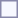<table style="border:1px solid #8888aa; background-color:#f7f8ff; padding:5px; font-size:95%; margin: 0px 12px 12px 0px;">
</table>
